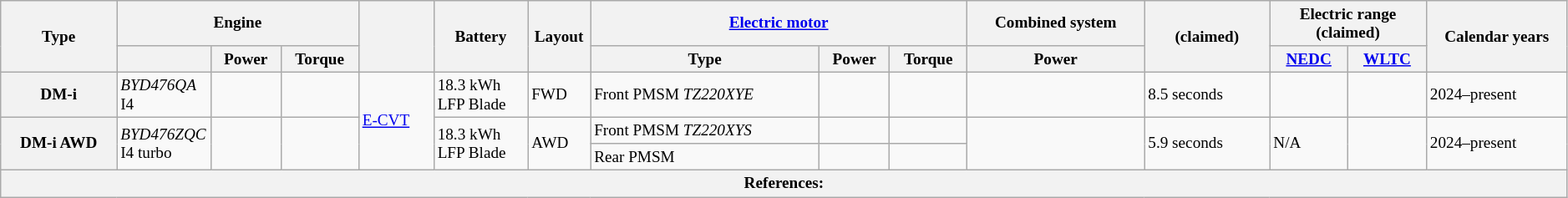<table class="wikitable" style="text-align:left; font-size:80%; width=">
<tr>
<th rowspan="2">Type</th>
<th colspan="3">Engine</th>
<th rowspan="2"></th>
<th rowspan="2" width="6%">Battery</th>
<th rowspan="2" width="4%">Layout</th>
<th colspan="3"><a href='#'>Electric motor</a></th>
<th>Combined system</th>
<th rowspan="2" width="8%"> (claimed)</th>
<th colspan="2">Electric range (claimed)</th>
<th rowspan="2" width="9%">Calendar years</th>
</tr>
<tr>
<th width="6%"></th>
<th>Power</th>
<th>Torque</th>
<th>Type</th>
<th>Power</th>
<th>Torque</th>
<th>Power</th>
<th width="5%"><a href='#'>NEDC</a></th>
<th width="5%"><a href='#'>WLTC</a></th>
</tr>
<tr>
<th>DM-i</th>
<td><em>BYD476QA</em>  I4</td>
<td></td>
<td></td>
<td rowspan="3"><a href='#'>E-CVT</a></td>
<td>18.3 kWh LFP Blade</td>
<td>FWD</td>
<td>Front PMSM <em>TZ220XYE</em></td>
<td></td>
<td></td>
<td></td>
<td>8.5 seconds</td>
<td></td>
<td></td>
<td>2024–present</td>
</tr>
<tr>
<th rowspan="2">DM-i AWD</th>
<td rowspan="2"><em>BYD476ZQC</em>  I4 turbo</td>
<td rowspan="2"></td>
<td rowspan="2"></td>
<td rowspan="2">18.3 kWh LFP Blade</td>
<td rowspan="2">AWD</td>
<td>Front PMSM <em>TZ220XYS</em></td>
<td></td>
<td></td>
<td rowspan="2"></td>
<td rowspan="2">5.9 seconds</td>
<td rowspan="2">N/A</td>
<td rowspan="2"></td>
<td rowspan="2">2024–present</td>
</tr>
<tr>
<td>Rear PMSM</td>
<td></td>
<td></td>
</tr>
<tr>
<th colspan="15">References:</th>
</tr>
</table>
